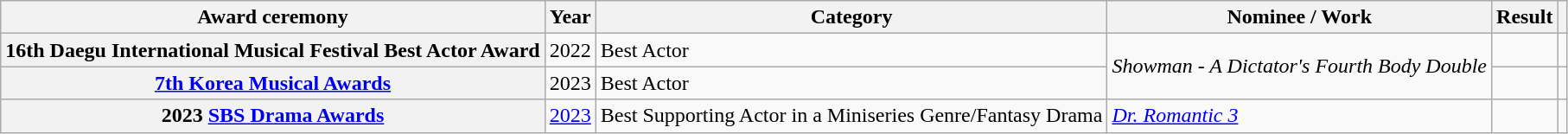<table class="wikitable plainrowheaders sortable">
<tr>
<th scope="col">Award ceremony</th>
<th scope="col">Year</th>
<th scope="col">Category</th>
<th scope="col">Nominee / Work</th>
<th scope="col">Result</th>
<th scope="col" class="unsortable"></th>
</tr>
<tr>
<th scope="row">16th Daegu International Musical Festival Best Actor Award</th>
<td style="text-align:center">2022</td>
<td>Best Actor</td>
<td rowspan="2"><em>Showman - A Dictator's Fourth Body Double</em></td>
<td></td>
<td style="text-align:center"></td>
</tr>
<tr>
<th scope="row"><a href='#'>7th Korea Musical Awards</a></th>
<td style="text-align:center">2023</td>
<td>Best Actor</td>
<td></td>
<td style="text-align:center"></td>
</tr>
<tr>
<th scope="row">2023 <a href='#'>SBS Drama Awards</a></th>
<td style="text-align:center"><a href='#'>2023</a></td>
<td>Best Supporting Actor in a Miniseries Genre/Fantasy Drama</td>
<td><em><a href='#'>Dr. Romantic 3</a></em></td>
<td></td>
<td style="text-align:center"></td>
</tr>
</table>
